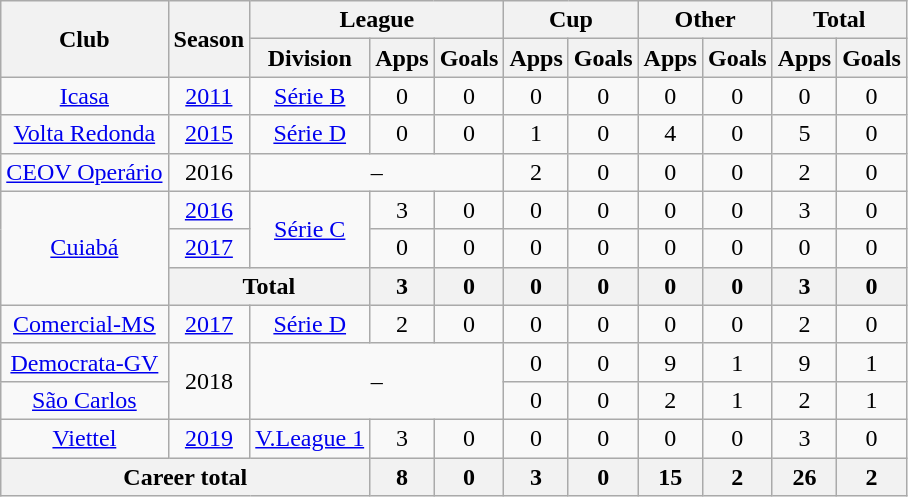<table class="wikitable" style="text-align: center">
<tr>
<th rowspan="2">Club</th>
<th rowspan="2">Season</th>
<th colspan="3">League</th>
<th colspan="2">Cup</th>
<th colspan="2">Other</th>
<th colspan="2">Total</th>
</tr>
<tr>
<th>Division</th>
<th>Apps</th>
<th>Goals</th>
<th>Apps</th>
<th>Goals</th>
<th>Apps</th>
<th>Goals</th>
<th>Apps</th>
<th>Goals</th>
</tr>
<tr>
<td><a href='#'>Icasa</a></td>
<td><a href='#'>2011</a></td>
<td><a href='#'>Série B</a></td>
<td>0</td>
<td>0</td>
<td>0</td>
<td>0</td>
<td>0</td>
<td>0</td>
<td>0</td>
<td>0</td>
</tr>
<tr>
<td><a href='#'>Volta Redonda</a></td>
<td><a href='#'>2015</a></td>
<td><a href='#'>Série D</a></td>
<td>0</td>
<td>0</td>
<td>1</td>
<td>0</td>
<td>4</td>
<td>0</td>
<td>5</td>
<td>0</td>
</tr>
<tr>
<td><a href='#'>CEOV Operário</a></td>
<td>2016</td>
<td colspan="3">–</td>
<td>2</td>
<td>0</td>
<td>0</td>
<td>0</td>
<td>2</td>
<td>0</td>
</tr>
<tr>
<td rowspan="3"><a href='#'>Cuiabá</a></td>
<td><a href='#'>2016</a></td>
<td rowspan="2"><a href='#'>Série C</a></td>
<td>3</td>
<td>0</td>
<td>0</td>
<td>0</td>
<td>0</td>
<td>0</td>
<td>3</td>
<td>0</td>
</tr>
<tr>
<td><a href='#'>2017</a></td>
<td>0</td>
<td>0</td>
<td>0</td>
<td>0</td>
<td>0</td>
<td>0</td>
<td>0</td>
<td>0</td>
</tr>
<tr>
<th colspan="2"><strong>Total</strong></th>
<th>3</th>
<th>0</th>
<th>0</th>
<th>0</th>
<th>0</th>
<th>0</th>
<th>3</th>
<th>0</th>
</tr>
<tr>
<td><a href='#'>Comercial-MS</a></td>
<td><a href='#'>2017</a></td>
<td><a href='#'>Série D</a></td>
<td>2</td>
<td>0</td>
<td>0</td>
<td>0</td>
<td>0</td>
<td>0</td>
<td>2</td>
<td>0</td>
</tr>
<tr>
<td><a href='#'>Democrata-GV</a></td>
<td rowspan="2">2018</td>
<td colspan="3" rowspan="2">–</td>
<td>0</td>
<td>0</td>
<td>9</td>
<td>1</td>
<td>9</td>
<td>1</td>
</tr>
<tr>
<td><a href='#'>São Carlos</a></td>
<td>0</td>
<td>0</td>
<td>2</td>
<td>1</td>
<td>2</td>
<td>1</td>
</tr>
<tr>
<td><a href='#'>Viettel</a></td>
<td><a href='#'>2019</a></td>
<td><a href='#'>V.League 1</a></td>
<td>3</td>
<td>0</td>
<td>0</td>
<td>0</td>
<td>0</td>
<td>0</td>
<td>3</td>
<td>0</td>
</tr>
<tr>
<th colspan="3"><strong>Career total</strong></th>
<th>8</th>
<th>0</th>
<th>3</th>
<th>0</th>
<th>15</th>
<th>2</th>
<th>26</th>
<th>2</th>
</tr>
</table>
